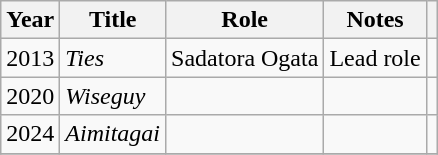<table class="wikitable">
<tr>
<th>Year</th>
<th>Title</th>
<th>Role</th>
<th>Notes</th>
<th></th>
</tr>
<tr>
<td>2013</td>
<td><em>Ties</em></td>
<td>Sadatora Ogata</td>
<td>Lead role</td>
<td></td>
</tr>
<tr>
<td>2020</td>
<td><em>Wiseguy</em></td>
<td></td>
<td></td>
<td></td>
</tr>
<tr>
<td>2024</td>
<td><em>Aimitagai</em></td>
<td></td>
<td></td>
<td></td>
</tr>
<tr>
</tr>
</table>
